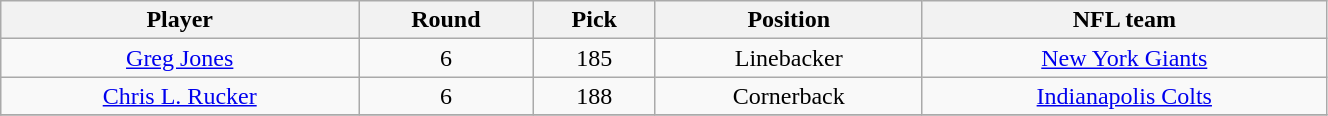<table class="wikitable" width="70%">
<tr>
<th>Player</th>
<th>Round</th>
<th>Pick</th>
<th>Position</th>
<th>NFL team</th>
</tr>
<tr align="center" bgcolor="">
<td><a href='#'>Greg Jones</a></td>
<td>6</td>
<td>185</td>
<td>Linebacker</td>
<td><a href='#'>New York Giants</a></td>
</tr>
<tr align="center" bgcolor="">
<td><a href='#'>Chris L. Rucker</a></td>
<td>6</td>
<td>188</td>
<td>Cornerback</td>
<td><a href='#'>Indianapolis Colts</a></td>
</tr>
<tr>
</tr>
</table>
